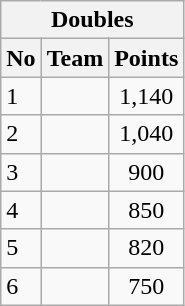<table class="wikitable">
<tr>
<th colspan=3>Doubles</th>
</tr>
<tr>
<th>No</th>
<th>Team</th>
<th>Points</th>
</tr>
<tr>
<td>1</td>
<td> <br> </td>
<td align="center">1,140</td>
</tr>
<tr>
<td>2</td>
<td> <br> </td>
<td align="center">1,040</td>
</tr>
<tr>
<td>3</td>
<td> <br> </td>
<td align="center">900</td>
</tr>
<tr>
<td>4</td>
<td> <br> </td>
<td align="center">850</td>
</tr>
<tr>
<td>5</td>
<td> <br> </td>
<td align="center">820</td>
</tr>
<tr>
<td>6</td>
<td> <br> </td>
<td align="center">750</td>
</tr>
</table>
